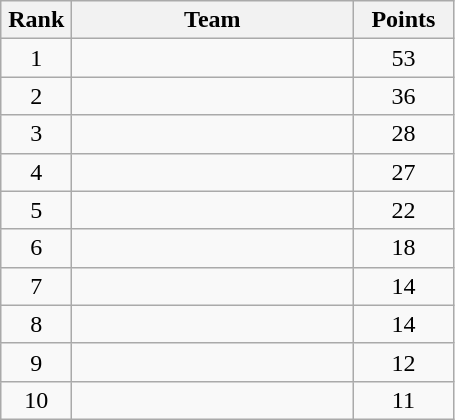<table class="wikitable" style="text-align:center;">
<tr>
<th width=40>Rank</th>
<th width=180>Team</th>
<th width=60>Points</th>
</tr>
<tr>
<td>1</td>
<td align=left></td>
<td>53</td>
</tr>
<tr>
<td>2</td>
<td align=left></td>
<td>36</td>
</tr>
<tr>
<td>3</td>
<td align=left></td>
<td>28</td>
</tr>
<tr>
<td>4</td>
<td align=left></td>
<td>27</td>
</tr>
<tr>
<td>5</td>
<td align=left></td>
<td>22</td>
</tr>
<tr>
<td>6</td>
<td align=left></td>
<td>18</td>
</tr>
<tr>
<td>7</td>
<td align=left></td>
<td>14</td>
</tr>
<tr>
<td>8</td>
<td align=left></td>
<td>14</td>
</tr>
<tr>
<td>9</td>
<td align=left></td>
<td>12</td>
</tr>
<tr>
<td>10</td>
<td align=left></td>
<td>11</td>
</tr>
</table>
